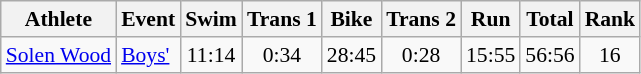<table class="wikitable" border="1" style="font-size:90%">
<tr>
<th>Athlete</th>
<th>Event</th>
<th>Swim</th>
<th>Trans 1</th>
<th>Bike</th>
<th>Trans 2</th>
<th>Run</th>
<th>Total</th>
<th>Rank</th>
</tr>
<tr align=center>
<td align=left><a href='#'>Solen Wood</a></td>
<td align=left><a href='#'>Boys'</a></td>
<td>11:14</td>
<td>0:34</td>
<td>28:45</td>
<td>0:28</td>
<td>15:55</td>
<td>56:56</td>
<td>16</td>
</tr>
</table>
